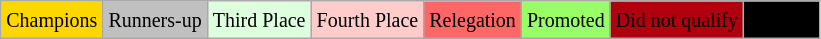<table class="wikitable">
<tr>
<td bgcolor=gold><small>Champions</small></td>
<td bgcolor=silver><small>Runners-up</small></td>
<td bgcolor="#DDFFDD"><small>Third Place</small></td>
<td bgcolor="#FFCCCC"><small>Fourth Place</small></td>
<td bgcolor="#FF6666"><small>Relegation</small></td>
<td bgcolor="#99FF66"><small>Promoted</small></td>
<td bgcolor="#Bronze"><small>Did not qualify</small></td>
<td bgcolor="#000000"><small><span>not held</span></small></td>
</tr>
</table>
